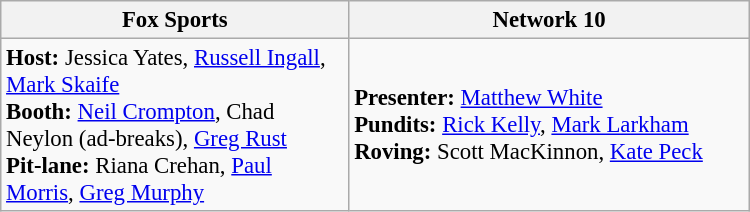<table class="wikitable" style="font-size: 95%;">
<tr>
<th width=225px>Fox Sports</th>
<th width=260px>Network 10</th>
</tr>
<tr>
<td><strong>Host:</strong> Jessica Yates, <a href='#'>Russell Ingall</a>, <a href='#'>Mark Skaife</a><br><strong>Booth:</strong> <a href='#'>Neil Crompton</a>, Chad Neylon (ad-breaks), <a href='#'>Greg Rust</a><br><strong>Pit-lane:</strong> Riana Crehan, <a href='#'>Paul Morris</a>, <a href='#'>Greg Murphy</a></td>
<td><strong>Presenter:</strong> <a href='#'>Matthew White</a><br><strong>Pundits:</strong> <a href='#'>Rick Kelly</a>, <a href='#'>Mark Larkham</a><br><strong>Roving:</strong> Scott MacKinnon, <a href='#'>Kate Peck</a></td>
</tr>
</table>
